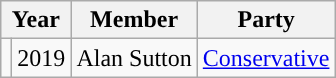<table class="wikitable">
<tr>
<th colspan="2">Year</th>
<th>Member</th>
<th>Party</th>
</tr>
<tr>
<td style="background-color: "></td>
<td>2019</td>
<td>Alan Sutton</td>
<td><a href='#'>Conservative</a></td>
</tr>
</table>
